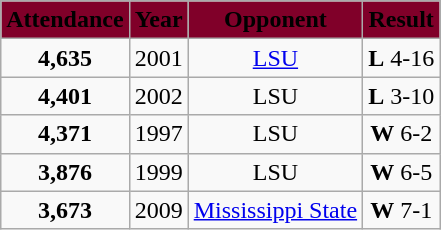<table class="wikitable" style="text-align:center;">
<tr>
<th style="background:#800029;"><span> Attendance</span></th>
<th style="background:#800029;"><span> Year</span></th>
<th style="background:#800029;"><span> Opponent</span></th>
<th style="background:#800029;"><span> Result</span></th>
</tr>
<tr style="text-align:center;">
<td><strong>4,635</strong></td>
<td>2001</td>
<td><a href='#'>LSU</a></td>
<td><strong>L</strong> 4-16</td>
</tr>
<tr style="text-align:center;">
<td><strong>4,401</strong></td>
<td>2002</td>
<td>LSU</td>
<td><strong>L</strong> 3-10</td>
</tr>
<tr style="text-align:center;">
<td><strong>4,371</strong></td>
<td>1997</td>
<td>LSU</td>
<td><strong>W</strong> 6-2</td>
</tr>
<tr style="text-align:center;">
<td><strong>3,876</strong></td>
<td>1999</td>
<td>LSU</td>
<td><strong>W</strong> 6-5</td>
</tr>
<tr style="text-align:center;">
<td><strong>3,673</strong></td>
<td>2009</td>
<td><a href='#'>Mississippi State</a></td>
<td><strong>W</strong> 7-1</td>
</tr>
</table>
